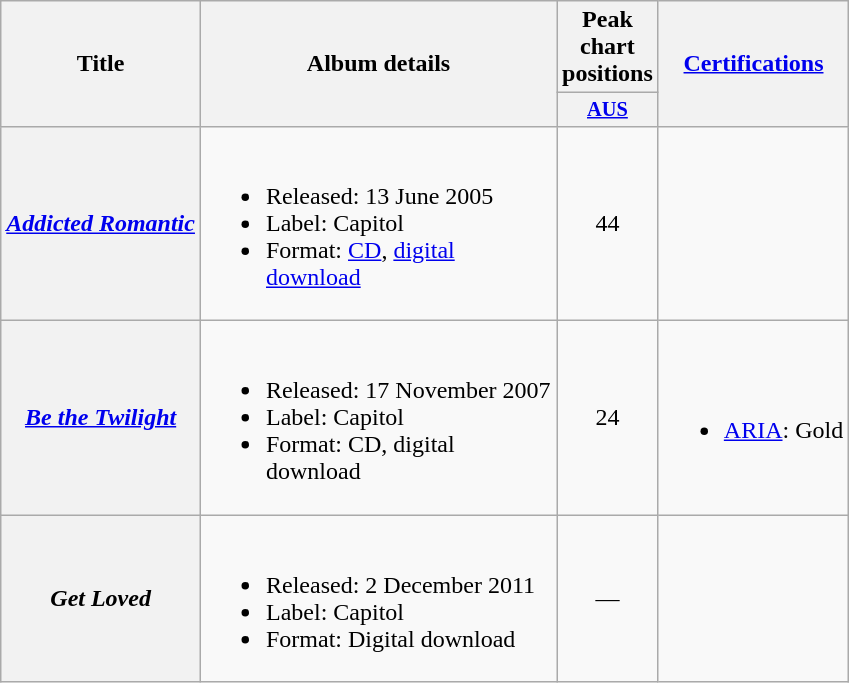<table class="wikitable plainrowheaders">
<tr>
<th rowspan="2">Title</th>
<th rowspan="2" width="230">Album details</th>
<th colspan="1">Peak chart positions</th>
<th rowspan="2"><a href='#'>Certifications</a></th>
</tr>
<tr>
<th style="width:3em;font-size:85%"><a href='#'>AUS</a><br></th>
</tr>
<tr>
<th scope="row"><em><a href='#'>Addicted Romantic</a></em></th>
<td><br><ul><li>Released: 13 June 2005</li><li>Label: Capitol</li><li>Format: <a href='#'>CD</a>, <a href='#'>digital download</a></li></ul></td>
<td align="center">44</td>
<td></td>
</tr>
<tr>
<th scope="row"><em><a href='#'>Be the Twilight</a></em></th>
<td><br><ul><li>Released: 17 November 2007</li><li>Label: Capitol</li><li>Format: CD, digital download</li></ul></td>
<td align="center">24</td>
<td><br><ul><li><a href='#'>ARIA</a>: Gold</li></ul></td>
</tr>
<tr>
<th scope="row"><em>Get Loved</em></th>
<td><br><ul><li>Released: 2 December 2011</li><li>Label: Capitol</li><li>Format: Digital download</li></ul></td>
<td align="center">—</td>
<td></td>
</tr>
</table>
